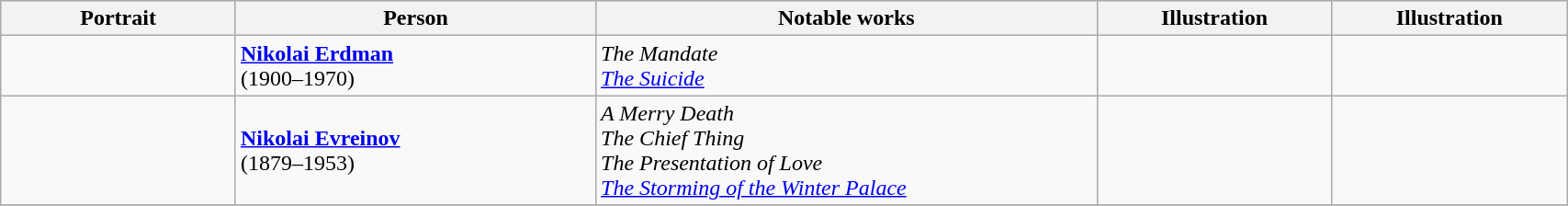<table class="wikitable" style="width:90%;">
<tr bgcolor="#cccccc">
<th width=15%>Portrait</th>
<th width=23%>Person</th>
<th width=32%>Notable works</th>
<th width=15%>Illustration</th>
<th width=15%>Illustration</th>
</tr>
<tr>
<td align=center></td>
<td><strong><a href='#'>Nikolai Erdman</a></strong><br>(1900–1970)</td>
<td><em>The Mandate</em><br><em><a href='#'>The Suicide</a></em></td>
<td align=center></td>
<td align=center></td>
</tr>
<tr>
<td align=center></td>
<td><strong><a href='#'>Nikolai Evreinov</a></strong><br>(1879–1953)</td>
<td><em>A Merry Death</em><br><em>The Chief Thing</em><br><em>The Presentation of Love</em><br><em><a href='#'>The Storming of the Winter Palace</a></em></td>
<td align=center></td>
<td align=center></td>
</tr>
<tr>
</tr>
</table>
